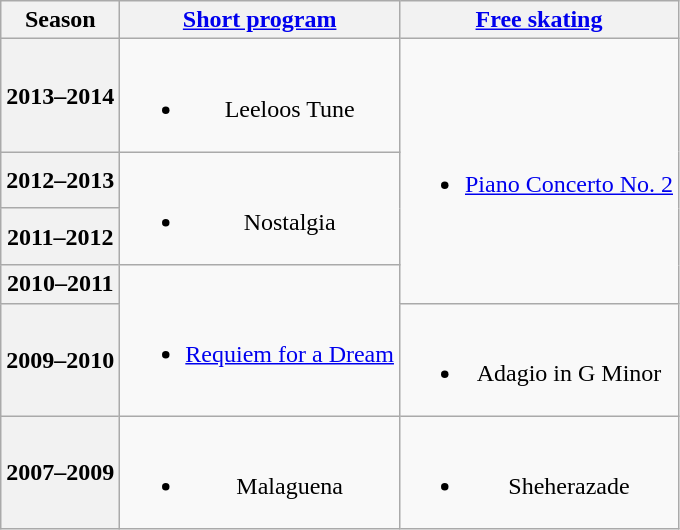<table class="wikitable" style="text-align:center">
<tr>
<th>Season</th>
<th><a href='#'>Short program</a></th>
<th><a href='#'>Free skating</a></th>
</tr>
<tr>
<th>2013–2014 <br> </th>
<td><br><ul><li>Leeloos Tune <br></li></ul></td>
<td rowspan=4><br><ul><li><a href='#'>Piano Concerto No. 2</a> <br></li></ul></td>
</tr>
<tr>
<th>2012–2013 <br> </th>
<td rowspan=2><br><ul><li>Nostalgia <br></li></ul></td>
</tr>
<tr>
<th>2011–2012 <br> </th>
</tr>
<tr>
<th>2010–2011 <br> </th>
<td rowspan=2><br><ul><li><a href='#'>Requiem for a Dream</a> <br></li></ul></td>
</tr>
<tr>
<th>2009–2010 <br> </th>
<td><br><ul><li>Adagio in G Minor <br></li></ul></td>
</tr>
<tr>
<th>2007–2009 <br> </th>
<td><br><ul><li>Malaguena <br></li></ul></td>
<td><br><ul><li>Sheherazade <br></li></ul></td>
</tr>
</table>
